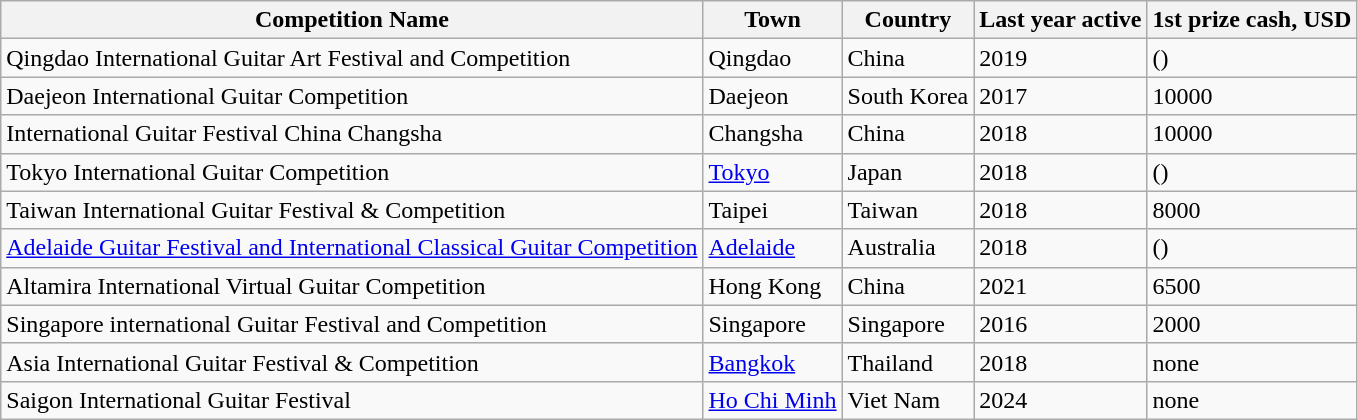<table class="wikitable sortable">
<tr>
<th>Competition Name</th>
<th>Town</th>
<th>Country</th>
<th>Last year active</th>
<th>1st prize cash, USD</th>
</tr>
<tr>
<td>Qingdao International Guitar Art Festival and Competition</td>
<td>Qingdao</td>
<td>China</td>
<td>2019</td>
<td> ()</td>
</tr>
<tr>
<td>Daejeon International Guitar Competition</td>
<td>Daejeon</td>
<td>South Korea</td>
<td>2017</td>
<td>10000</td>
</tr>
<tr>
<td>International Guitar Festival China Changsha</td>
<td>Changsha</td>
<td>China</td>
<td>2018</td>
<td>10000</td>
</tr>
<tr>
<td>Tokyo International Guitar Competition</td>
<td><a href='#'>Tokyo</a></td>
<td>Japan</td>
<td>2018</td>
<td> ()</td>
</tr>
<tr>
<td>Taiwan International Guitar Festival & Competition</td>
<td>Taipei</td>
<td>Taiwan</td>
<td>2018</td>
<td>8000</td>
</tr>
<tr>
<td><a href='#'>Adelaide Guitar Festival and International Classical Guitar Competition</a></td>
<td><a href='#'>Adelaide</a></td>
<td>Australia</td>
<td>2018</td>
<td> ()</td>
</tr>
<tr>
<td>Altamira International Virtual Guitar Competition</td>
<td>Hong Kong</td>
<td>China</td>
<td>2021</td>
<td>6500</td>
</tr>
<tr>
<td>Singapore international Guitar Festival and Competition</td>
<td>Singapore</td>
<td>Singapore</td>
<td>2016</td>
<td>2000</td>
</tr>
<tr>
<td>Asia International Guitar Festival & Competition</td>
<td><a href='#'>Bangkok</a></td>
<td>Thailand</td>
<td>2018</td>
<td>none</td>
</tr>
<tr>
<td>Saigon International Guitar Festival</td>
<td><a href='#'>Ho Chi Minh</a></td>
<td>Viet Nam</td>
<td>2024</td>
<td>none</td>
</tr>
</table>
